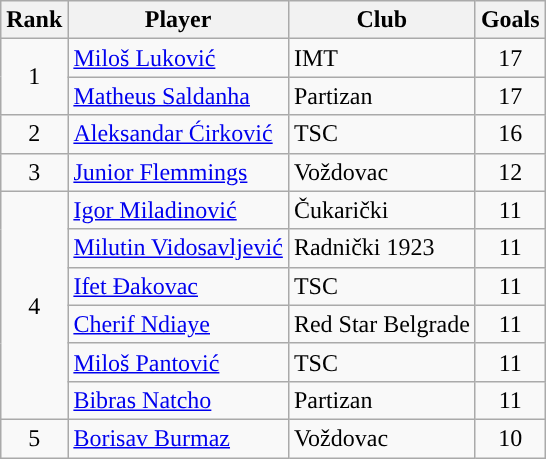<table class="wikitable">
<tr>
<th>Rank</th>
<th>Player</th>
<th>Club</th>
<th align=center>Goals</th>
</tr>
<tr>
<td style="text-align:center"rowspan=2>1</td>
<td> <a href='#'>Miloš Luković</a></td>
<td>IMT</td>
<td style="text-align:center">17</td>
</tr>
<tr>
<td> <a href='#'>Matheus Saldanha</a></td>
<td>Partizan</td>
<td style="text-align:center">17</td>
</tr>
<tr>
<td style="text-align:center">2</td>
<td> <a href='#'>Aleksandar Ćirković</a></td>
<td>TSC</td>
<td style="text-align:center">16</td>
</tr>
<tr>
<td style="text-align:center">3</td>
<td> <a href='#'>Junior Flemmings</a></td>
<td>Voždovac</td>
<td style="text-align:center">12</td>
</tr>
<tr>
<td style="text-align:center"rowspan=6>4</td>
<td> <a href='#'>Igor Miladinović</a></td>
<td>Čukarički</td>
<td style="text-align:center">11</td>
</tr>
<tr>
<td> <a href='#'>Milutin Vidosavljević</a></td>
<td>Radnički 1923</td>
<td style="text-align:center">11</td>
</tr>
<tr>
<td> <a href='#'>Ifet Đakovac</a></td>
<td>TSC</td>
<td style="text-align:center">11</td>
</tr>
<tr>
<td> <a href='#'>Cherif Ndiaye</a></td>
<td>Red Star Belgrade</td>
<td style="text-align:center">11</td>
</tr>
<tr>
<td> <a href='#'>Miloš Pantović</a></td>
<td>TSC</td>
<td style="text-align:center">11</td>
</tr>
<tr>
<td> <a href='#'>Bibras Natcho</a></td>
<td>Partizan</td>
<td style="text-align:center">11</td>
</tr>
<tr>
<td style="text-align:center">5</td>
<td> <a href='#'>Borisav Burmaz</a></td>
<td>Voždovac</td>
<td style="text-align:center">10</td>
</tr>
</table>
